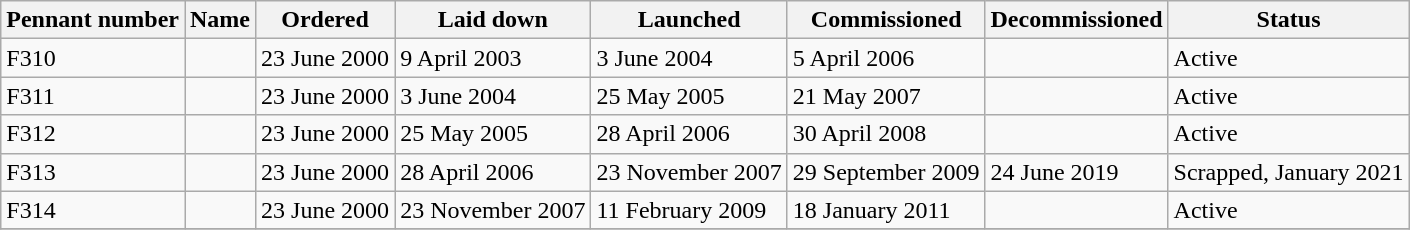<table class="wikitable">
<tr>
<th>Pennant number</th>
<th>Name</th>
<th>Ordered</th>
<th>Laid down</th>
<th>Launched</th>
<th>Commissioned</th>
<th>Decommissioned</th>
<th>Status</th>
</tr>
<tr>
<td>F310</td>
<td></td>
<td>23 June 2000</td>
<td>9 April 2003</td>
<td>3 June 2004</td>
<td>5 April 2006</td>
<td></td>
<td>Active</td>
</tr>
<tr>
<td>F311</td>
<td></td>
<td>23 June 2000</td>
<td>3 June 2004</td>
<td>25 May 2005</td>
<td>21 May 2007</td>
<td></td>
<td>Active</td>
</tr>
<tr>
<td>F312</td>
<td></td>
<td>23 June 2000</td>
<td>25 May 2005</td>
<td>28 April 2006</td>
<td>30 April 2008</td>
<td></td>
<td>Active</td>
</tr>
<tr>
<td>F313</td>
<td></td>
<td>23 June 2000</td>
<td>28 April 2006</td>
<td>23 November 2007</td>
<td>29 September 2009</td>
<td>24 June 2019</td>
<td>Scrapped, January 2021</td>
</tr>
<tr>
<td>F314</td>
<td></td>
<td>23 June 2000</td>
<td>23 November 2007</td>
<td>11 February 2009</td>
<td>18 January 2011</td>
<td></td>
<td>Active</td>
</tr>
<tr>
</tr>
</table>
